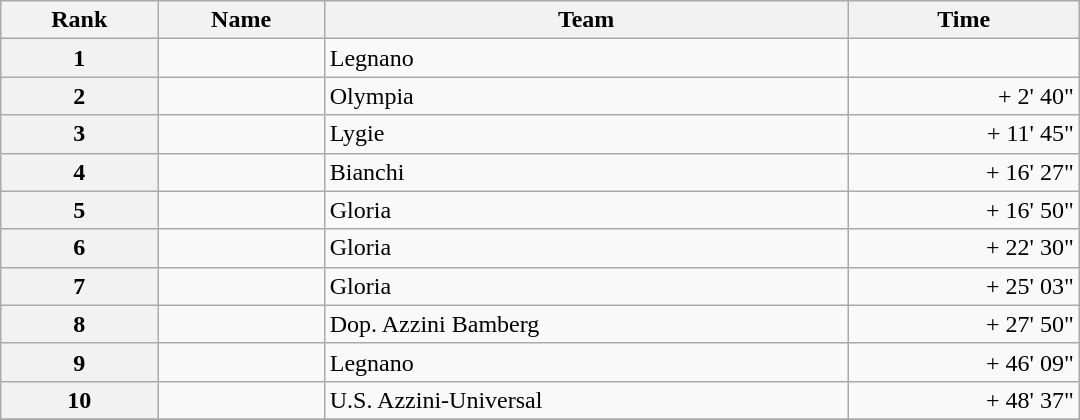<table class="wikitable" style="width:45em;margin-bottom:0;">
<tr>
<th>Rank</th>
<th>Name</th>
<th>Team</th>
<th>Time</th>
</tr>
<tr>
<th style="text-align:center">1</th>
<td> </td>
<td>Legnano</td>
<td align="right"></td>
</tr>
<tr>
<th style="text-align:center">2</th>
<td></td>
<td>Olympia</td>
<td align="right">+ 2' 40"</td>
</tr>
<tr>
<th style="text-align:center">3</th>
<td></td>
<td>Lygie</td>
<td align="right">+ 11' 45"</td>
</tr>
<tr>
<th style="text-align:center">4</th>
<td></td>
<td>Bianchi</td>
<td align="right">+ 16' 27"</td>
</tr>
<tr>
<th style="text-align:center">5</th>
<td></td>
<td>Gloria</td>
<td align="right">+ 16' 50"</td>
</tr>
<tr>
<th style="text-align:center">6</th>
<td></td>
<td>Gloria</td>
<td align="right">+ 22' 30"</td>
</tr>
<tr>
<th style="text-align:center">7</th>
<td></td>
<td>Gloria</td>
<td align="right">+ 25' 03"</td>
</tr>
<tr>
<th style="text-align:center">8</th>
<td></td>
<td>Dop. Azzini Bamberg</td>
<td align="right">+ 27' 50"</td>
</tr>
<tr>
<th style="text-align:center">9</th>
<td></td>
<td>Legnano</td>
<td align="right">+ 46' 09"</td>
</tr>
<tr>
<th style="text-align:center">10</th>
<td></td>
<td>U.S. Azzini-Universal</td>
<td align="right">+ 48' 37"</td>
</tr>
<tr>
</tr>
</table>
